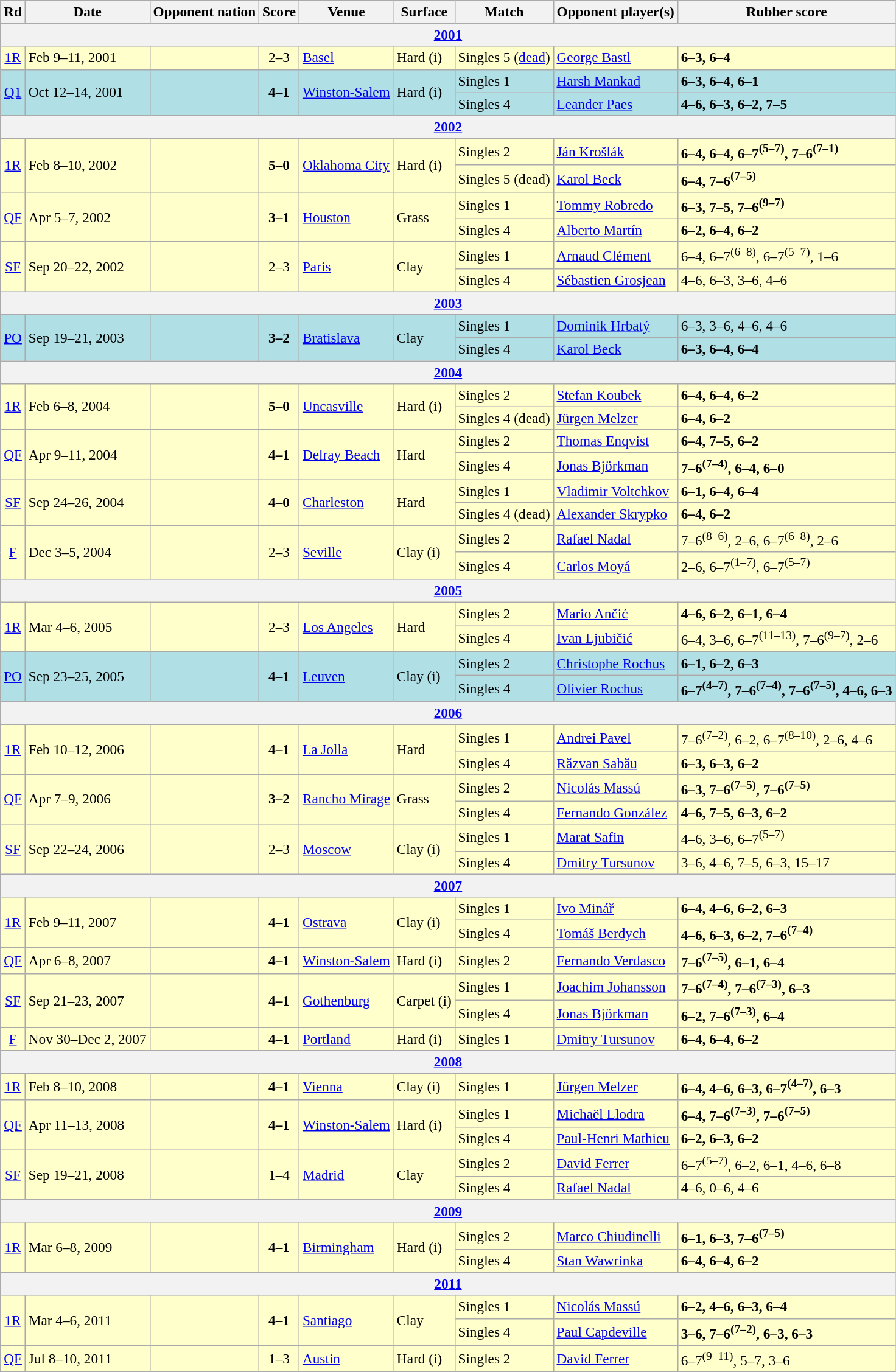<table class="sortable wikitable" style=font-size:97%>
<tr>
<th>Rd</th>
<th>Date</th>
<th>Opponent nation</th>
<th>Score</th>
<th>Venue</th>
<th>Surface</th>
<th>Match</th>
<th>Opponent player(s)</th>
<th class="unsortable">Rubber score</th>
</tr>
<tr class="sortbottom">
<th colspan=9><a href='#'>2001</a></th>
</tr>
<tr bgcolor="#FFFFCC">
<td align="center"><a href='#'>1R</a></td>
<td>Feb 9–11, 2001</td>
<td></td>
<td align="center">2–3</td>
<td><a href='#'>Basel</a></td>
<td>Hard (i)</td>
<td>Singles 5 (<a href='#'>dead</a>)</td>
<td><a href='#'>George Bastl</a></td>
<td><strong>6–3, 6–4</strong></td>
</tr>
<tr bgcolor="#B0E0E6">
<td rowspan=2 align="center"><a href='#'>Q1</a></td>
<td rowspan=2>Oct 12–14, 2001</td>
<td rowspan=2></td>
<td rowspan=2 align="center"><strong>4–1</strong></td>
<td rowspan=2><a href='#'>Winston-Salem</a></td>
<td rowspan=2>Hard (i)</td>
<td>Singles 1</td>
<td><a href='#'>Harsh Mankad</a></td>
<td><strong>6–3, 6–4, 6–1</strong></td>
</tr>
<tr bgcolor="#B0E0E6">
<td>Singles 4</td>
<td><a href='#'>Leander Paes</a></td>
<td><strong>4–6, 6–3, 6–2, 7–5</strong></td>
</tr>
<tr class="sortbottom">
<th colspan=9><a href='#'>2002</a></th>
</tr>
<tr bgcolor="#FFFFCC">
<td rowspan=2 align="center"><a href='#'>1R</a></td>
<td rowspan=2>Feb 8–10, 2002</td>
<td rowspan=2></td>
<td rowspan=2 align="center"><strong>5–0</strong></td>
<td rowspan=2><a href='#'>Oklahoma City</a></td>
<td rowspan=2>Hard (i)</td>
<td>Singles 2</td>
<td><a href='#'>Ján Krošlák</a></td>
<td><strong>6–4, 6–4, 6–7<sup>(5–7)</sup>, 7–6<sup>(7–1)</sup></strong></td>
</tr>
<tr bgcolor="#FFFFCC">
<td>Singles 5 (dead)</td>
<td><a href='#'>Karol Beck</a></td>
<td><strong>6–4, 7–6<sup>(7–5)</sup></strong></td>
</tr>
<tr bgcolor="#FFFFCC">
<td rowspan=2 align="center"><a href='#'>QF</a></td>
<td rowspan=2>Apr 5–7, 2002</td>
<td rowspan=2></td>
<td rowspan=2 align="center"><strong>3–1</strong></td>
<td rowspan=2><a href='#'>Houston</a></td>
<td rowspan=2>Grass</td>
<td>Singles 1</td>
<td><a href='#'>Tommy Robredo</a></td>
<td><strong>6–3, 7–5, 7–6<sup>(9–7)</sup></strong></td>
</tr>
<tr bgcolor="#FFFFCC">
<td>Singles 4</td>
<td><a href='#'>Alberto Martín</a></td>
<td><strong>6–2, 6–4, 6–2</strong></td>
</tr>
<tr bgcolor="#FFFFCC">
<td rowspan=2 align="center"><a href='#'>SF</a></td>
<td rowspan=2>Sep 20–22, 2002</td>
<td rowspan=2></td>
<td rowspan=2 align="center">2–3</td>
<td rowspan=2><a href='#'>Paris</a></td>
<td rowspan=2>Clay</td>
<td>Singles 1</td>
<td><a href='#'>Arnaud Clément</a></td>
<td>6–4, 6–7<sup>(6–8)</sup>, 6–7<sup>(5–7)</sup>, 1–6</td>
</tr>
<tr bgcolor="#FFFFCC">
<td>Singles 4</td>
<td><a href='#'>Sébastien Grosjean</a></td>
<td>4–6, 6–3, 3–6, 4–6</td>
</tr>
<tr class="sortbottom">
<th colspan=9><a href='#'>2003</a></th>
</tr>
<tr bgcolor="#B0E0E6">
<td rowspan=2 align="center"><a href='#'>PO</a></td>
<td rowspan=2>Sep 19–21, 2003</td>
<td rowspan=2></td>
<td rowspan=2 align="center"><strong>3–2</strong></td>
<td rowspan=2><a href='#'>Bratislava</a></td>
<td rowspan=2>Clay</td>
<td>Singles 1</td>
<td><a href='#'>Dominik Hrbatý</a></td>
<td>6–3, 3–6, 4–6, 4–6</td>
</tr>
<tr bgcolor="#B0E0E6">
<td>Singles 4</td>
<td><a href='#'>Karol Beck</a></td>
<td><strong>6–3, 6–4, 6–4</strong></td>
</tr>
<tr class="sortbottom">
<th colspan=9><a href='#'>2004</a></th>
</tr>
<tr bgcolor="#FFFFCC">
<td rowspan=2 align="center"><a href='#'>1R</a></td>
<td rowspan=2>Feb 6–8, 2004</td>
<td rowspan=2></td>
<td rowspan=2 align="center"><strong>5–0</strong></td>
<td rowspan=2><a href='#'>Uncasville</a></td>
<td rowspan=2>Hard (i)</td>
<td>Singles 2</td>
<td><a href='#'>Stefan Koubek</a></td>
<td><strong>6–4, 6–4, 6–2</strong></td>
</tr>
<tr bgcolor="#FFFFCC">
<td>Singles 4 (dead)</td>
<td><a href='#'>Jürgen Melzer</a></td>
<td><strong>6–4, 6–2</strong></td>
</tr>
<tr bgcolor="#FFFFCC">
<td rowspan=2 align="center"><a href='#'>QF</a></td>
<td rowspan=2>Apr 9–11, 2004</td>
<td rowspan=2></td>
<td rowspan=2 align="center"><strong>4–1</strong></td>
<td rowspan=2><a href='#'>Delray Beach</a></td>
<td rowspan=2>Hard</td>
<td>Singles 2</td>
<td><a href='#'>Thomas Enqvist</a></td>
<td><strong>6–4, 7–5, 6–2</strong></td>
</tr>
<tr bgcolor="#FFFFCC">
<td>Singles 4</td>
<td><a href='#'>Jonas Björkman</a></td>
<td><strong>7–6<sup>(7–4)</sup>, 6–4, 6–0</strong></td>
</tr>
<tr bgcolor="#FFFFCC">
<td rowspan=2 align="center"><a href='#'>SF</a></td>
<td rowspan=2>Sep 24–26, 2004</td>
<td rowspan=2></td>
<td rowspan=2 align="center"><strong>4–0</strong></td>
<td rowspan=2><a href='#'>Charleston</a></td>
<td rowspan=2>Hard</td>
<td>Singles 1</td>
<td><a href='#'>Vladimir Voltchkov</a></td>
<td><strong>6–1, 6–4, 6–4</strong></td>
</tr>
<tr bgcolor="#FFFFCC">
<td>Singles 4 (dead)</td>
<td><a href='#'>Alexander Skrypko</a></td>
<td><strong>6–4, 6–2</strong></td>
</tr>
<tr bgcolor="#FFFFCC">
<td rowspan=2 align="center"><a href='#'>F</a></td>
<td rowspan=2>Dec 3–5, 2004</td>
<td rowspan=2></td>
<td rowspan=2 align="center">2–3</td>
<td rowspan=2><a href='#'>Seville</a></td>
<td rowspan=2>Clay (i)</td>
<td>Singles 2</td>
<td><a href='#'>Rafael Nadal</a></td>
<td>7–6<sup>(8–6)</sup>, 2–6, 6–7<sup>(6–8)</sup>, 2–6</td>
</tr>
<tr bgcolor="#FFFFCC">
<td>Singles 4</td>
<td><a href='#'>Carlos Moyá</a></td>
<td>2–6, 6–7<sup>(1–7)</sup>, 6–7<sup>(5–7)</sup></td>
</tr>
<tr class="sortbottom">
<th colspan=9><a href='#'>2005</a></th>
</tr>
<tr bgcolor="#FFFFCC">
<td rowspan=2 align="center"><a href='#'>1R</a></td>
<td rowspan=2>Mar 4–6, 2005</td>
<td rowspan=2></td>
<td rowspan=2 align="center">2–3</td>
<td rowspan=2><a href='#'>Los Angeles</a></td>
<td rowspan=2>Hard</td>
<td>Singles 2</td>
<td><a href='#'>Mario Ančić</a></td>
<td><strong>4–6, 6–2, 6–1, 6–4</strong></td>
</tr>
<tr bgcolor="#FFFFCC">
<td>Singles 4</td>
<td><a href='#'>Ivan Ljubičić</a></td>
<td>6–4, 3–6, 6–7<sup>(11–13)</sup>, 7–6<sup>(9–7)</sup>, 2–6</td>
</tr>
<tr bgcolor="#B0E0E6">
<td rowspan=2 align="center"><a href='#'>PO</a></td>
<td rowspan=2>Sep 23–25, 2005</td>
<td rowspan=2></td>
<td rowspan=2 align="center"><strong>4–1</strong></td>
<td rowspan=2><a href='#'>Leuven</a></td>
<td rowspan=2>Clay (i)</td>
<td>Singles 2</td>
<td><a href='#'>Christophe Rochus</a></td>
<td><strong>6–1, 6–2, 6–3</strong></td>
</tr>
<tr bgcolor="#B0E0E6">
<td>Singles 4</td>
<td><a href='#'>Olivier Rochus</a></td>
<td><strong>6–7<sup>(4–7)</sup>, 7–6<sup>(7–4)</sup>, 7–6<sup>(7–5)</sup>, 4–6, 6–3</strong></td>
</tr>
<tr class="sortbottom">
<th colspan=9><a href='#'>2006</a></th>
</tr>
<tr bgcolor="#FFFFCC">
<td rowspan=2 align="center"><a href='#'>1R</a></td>
<td rowspan=2>Feb 10–12, 2006</td>
<td rowspan=2></td>
<td rowspan=2 align="center"><strong>4–1</strong></td>
<td rowspan=2><a href='#'>La Jolla</a></td>
<td rowspan=2>Hard</td>
<td>Singles 1</td>
<td><a href='#'>Andrei Pavel</a></td>
<td>7–6<sup>(7–2)</sup>, 6–2, 6–7<sup>(8–10)</sup>, 2–6, 4–6</td>
</tr>
<tr bgcolor="#FFFFCC">
<td>Singles 4</td>
<td><a href='#'>Răzvan Sabău</a></td>
<td><strong>6–3, 6–3, 6–2</strong></td>
</tr>
<tr bgcolor="#FFFFCC">
<td rowspan=2 align="center"><a href='#'>QF</a></td>
<td rowspan=2>Apr 7–9, 2006</td>
<td rowspan=2></td>
<td rowspan=2 align="center"><strong>3–2</strong></td>
<td rowspan=2><a href='#'>Rancho Mirage</a></td>
<td rowspan=2>Grass</td>
<td>Singles 2</td>
<td><a href='#'>Nicolás Massú</a></td>
<td><strong>6–3, 7–6<sup>(7–5)</sup>, 7–6<sup>(7–5)</sup></strong></td>
</tr>
<tr bgcolor="#FFFFCC">
<td>Singles 4</td>
<td><a href='#'>Fernando González</a></td>
<td><strong>4–6, 7–5, 6–3, 6–2</strong></td>
</tr>
<tr bgcolor="#FFFFCC">
<td rowspan=2 align="center"><a href='#'>SF</a></td>
<td rowspan=2>Sep 22–24, 2006</td>
<td rowspan=2></td>
<td rowspan=2 align="center">2–3</td>
<td rowspan=2><a href='#'>Moscow</a></td>
<td rowspan=2>Clay (i)</td>
<td>Singles 1</td>
<td><a href='#'>Marat Safin</a></td>
<td>4–6, 3–6, 6–7<sup>(5–7)</sup></td>
</tr>
<tr bgcolor="#FFFFCC">
<td>Singles 4</td>
<td><a href='#'>Dmitry Tursunov</a></td>
<td>3–6, 4–6, 7–5, 6–3, 15–17</td>
</tr>
<tr class="sortbottom">
<th colspan=9><a href='#'>2007</a></th>
</tr>
<tr bgcolor="#FFFFCC">
<td rowspan=2 align="center"><a href='#'>1R</a></td>
<td rowspan=2>Feb 9–11, 2007</td>
<td rowspan=2></td>
<td rowspan=2 align="center"><strong>4–1</strong></td>
<td rowspan=2><a href='#'>Ostrava</a></td>
<td rowspan=2>Clay (i)</td>
<td>Singles 1</td>
<td><a href='#'>Ivo Minář</a></td>
<td><strong>6–4, 4–6, 6–2, 6–3</strong></td>
</tr>
<tr bgcolor="#FFFFCC">
<td>Singles 4</td>
<td><a href='#'>Tomáš Berdych</a></td>
<td><strong>4–6, 6–3, 6–2, 7–6<sup>(7–4)</sup></strong></td>
</tr>
<tr bgcolor="#FFFFCC">
<td align="center"><a href='#'>QF</a></td>
<td>Apr 6–8, 2007</td>
<td></td>
<td align="center"><strong>4–1</strong></td>
<td><a href='#'>Winston-Salem</a></td>
<td>Hard (i)</td>
<td>Singles 2</td>
<td><a href='#'>Fernando Verdasco</a></td>
<td><strong>7–6<sup>(7–5)</sup>, 6–1, 6–4</strong></td>
</tr>
<tr bgcolor="#FFFFCC">
<td rowspan=2 align="center"><a href='#'>SF</a></td>
<td rowspan=2>Sep 21–23, 2007</td>
<td rowspan=2></td>
<td rowspan=2 align="center"><strong>4–1</strong></td>
<td rowspan=2><a href='#'>Gothenburg</a></td>
<td rowspan=2>Carpet (i)</td>
<td>Singles 1</td>
<td><a href='#'>Joachim Johansson</a></td>
<td><strong>7–6<sup>(7–4)</sup>, 7–6<sup>(7–3)</sup>, 6–3</strong></td>
</tr>
<tr bgcolor="#FFFFCC">
<td>Singles 4</td>
<td><a href='#'>Jonas Björkman</a></td>
<td><strong>6–2, 7–6<sup>(7–3)</sup>, 6–4</strong></td>
</tr>
<tr bgcolor="#FFFFCC">
<td align="center"><a href='#'>F</a></td>
<td>Nov 30–Dec 2, 2007</td>
<td></td>
<td align="center"><strong>4–1</strong></td>
<td><a href='#'>Portland</a></td>
<td>Hard (i)</td>
<td>Singles 1</td>
<td><a href='#'>Dmitry Tursunov</a></td>
<td><strong>6–4, 6–4, 6–2</strong></td>
</tr>
<tr class="sortbottom">
<th colspan=9><a href='#'>2008</a></th>
</tr>
<tr bgcolor="#FFFFCC">
<td align="center"><a href='#'>1R</a></td>
<td>Feb 8–10, 2008</td>
<td></td>
<td align="center"><strong>4–1</strong></td>
<td><a href='#'>Vienna</a></td>
<td>Clay (i)</td>
<td>Singles 1</td>
<td><a href='#'>Jürgen Melzer</a></td>
<td><strong>6–4, 4–6, 6–3, 6–7<sup>(4–7)</sup>, 6–3</strong></td>
</tr>
<tr bgcolor="#FFFFCC">
<td rowspan=2 align="center"><a href='#'>QF</a></td>
<td rowspan=2>Apr 11–13, 2008</td>
<td rowspan=2></td>
<td rowspan=2 align="center"><strong>4–1</strong></td>
<td rowspan=2><a href='#'>Winston-Salem</a></td>
<td rowspan=2>Hard (i)</td>
<td>Singles 1</td>
<td><a href='#'>Michaël Llodra</a></td>
<td><strong>6–4, 7–6<sup>(7–3)</sup>, 7–6<sup>(7–5)</sup></strong></td>
</tr>
<tr bgcolor="#FFFFCC">
<td>Singles 4</td>
<td><a href='#'>Paul-Henri Mathieu</a></td>
<td><strong>6–2, 6–3, 6–2</strong></td>
</tr>
<tr bgcolor="#FFFFCC">
<td rowspan=2 align="center"><a href='#'>SF</a></td>
<td rowspan=2>Sep 19–21, 2008</td>
<td rowspan=2></td>
<td rowspan=2 align="center">1–4</td>
<td rowspan=2><a href='#'>Madrid</a></td>
<td rowspan=2>Clay</td>
<td>Singles 2</td>
<td><a href='#'>David Ferrer</a></td>
<td>6–7<sup>(5–7)</sup>, 6–2, 6–1, 4–6, 6–8</td>
</tr>
<tr bgcolor="#FFFFCC">
<td>Singles 4</td>
<td><a href='#'>Rafael Nadal</a></td>
<td>4–6, 0–6, 4–6</td>
</tr>
<tr class="sortbottom">
<th colspan=9><a href='#'>2009</a></th>
</tr>
<tr bgcolor="#FFFFCC">
<td rowspan=2 align="center"><a href='#'>1R</a></td>
<td rowspan=2>Mar 6–8, 2009</td>
<td rowspan=2></td>
<td rowspan=2 align="center"><strong>4–1</strong></td>
<td rowspan=2><a href='#'>Birmingham</a></td>
<td rowspan=2>Hard (i)</td>
<td>Singles 2</td>
<td><a href='#'>Marco Chiudinelli</a></td>
<td><strong>6–1, 6–3, 7–6<sup>(7–5)</sup></strong></td>
</tr>
<tr bgcolor="#FFFFCC">
<td>Singles 4</td>
<td><a href='#'>Stan Wawrinka</a></td>
<td><strong>6–4, 6–4, 6–2</strong></td>
</tr>
<tr class="sortbottom">
<th colspan=9><a href='#'>2011</a></th>
</tr>
<tr bgcolor="#FFFFCC">
<td rowspan=2 align="center"><a href='#'>1R</a></td>
<td rowspan=2>Mar 4–6, 2011</td>
<td rowspan=2></td>
<td rowspan=2 align="center"><strong>4–1</strong></td>
<td rowspan=2><a href='#'>Santiago</a></td>
<td rowspan=2>Clay</td>
<td>Singles 1</td>
<td><a href='#'>Nicolás Massú</a></td>
<td><strong>6–2, 4–6, 6–3, 6–4</strong></td>
</tr>
<tr bgcolor="#FFFFCC">
<td>Singles 4</td>
<td><a href='#'>Paul Capdeville</a></td>
<td><strong>3–6, 7–6<sup>(7–2)</sup>, 6–3, 6–3</strong></td>
</tr>
<tr bgcolor="#FFFFCC">
<td align="center"><a href='#'>QF</a></td>
<td>Jul 8–10, 2011</td>
<td></td>
<td align="center">1–3</td>
<td><a href='#'>Austin</a></td>
<td>Hard (i)</td>
<td>Singles 2</td>
<td><a href='#'>David Ferrer</a></td>
<td>6–7<sup>(9–11)</sup>, 5–7, 3–6</td>
</tr>
</table>
